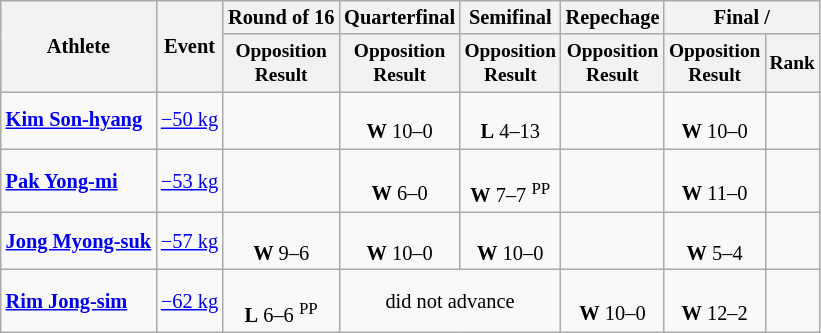<table class=wikitable style=font-size:85%;text-align:center>
<tr>
<th rowspan="2">Athlete</th>
<th rowspan="2">Event</th>
<th>Round of 16</th>
<th>Quarterfinal</th>
<th>Semifinal</th>
<th>Repechage</th>
<th colspan=2>Final / </th>
</tr>
<tr style="font-size: 95%">
<th>Opposition<br>Result</th>
<th>Opposition<br>Result</th>
<th>Opposition<br>Result</th>
<th>Opposition<br>Result</th>
<th>Opposition<br>Result</th>
<th>Rank</th>
</tr>
<tr>
<td align=left><strong><a href='#'>Kim Son-hyang</a></strong></td>
<td align=left><a href='#'>−50 kg</a></td>
<td></td>
<td><br><strong>W</strong> 10–0</td>
<td><br><strong>L</strong> 4–13</td>
<td></td>
<td><br><strong>W</strong> 10–0</td>
<td></td>
</tr>
<tr>
<td align=left><strong><a href='#'>Pak Yong-mi</a></strong></td>
<td align=left><a href='#'>−53 kg</a></td>
<td></td>
<td><br><strong>W</strong> 6–0</td>
<td><br><strong>W</strong> 7–7 <sup>PP</sup></td>
<td></td>
<td><br><strong>W</strong> 11–0</td>
<td></td>
</tr>
<tr>
<td align=left><strong><a href='#'>Jong Myong-suk</a></strong></td>
<td align=left><a href='#'>−57 kg</a></td>
<td><br><strong>W</strong> 9–6</td>
<td><br><strong>W</strong> 10–0</td>
<td><br><strong>W</strong> 10–0</td>
<td></td>
<td><br><strong>W</strong> 5–4</td>
<td></td>
</tr>
<tr>
<td align=left><strong><a href='#'>Rim Jong-sim</a></strong></td>
<td align=left><a href='#'>−62 kg</a></td>
<td><br><strong>L</strong> 6–6 <sup>PP</sup></td>
<td colspan=2>did not advance</td>
<td><br><strong>W</strong> 10–0</td>
<td><br><strong>W</strong> 12–2</td>
<td></td>
</tr>
</table>
